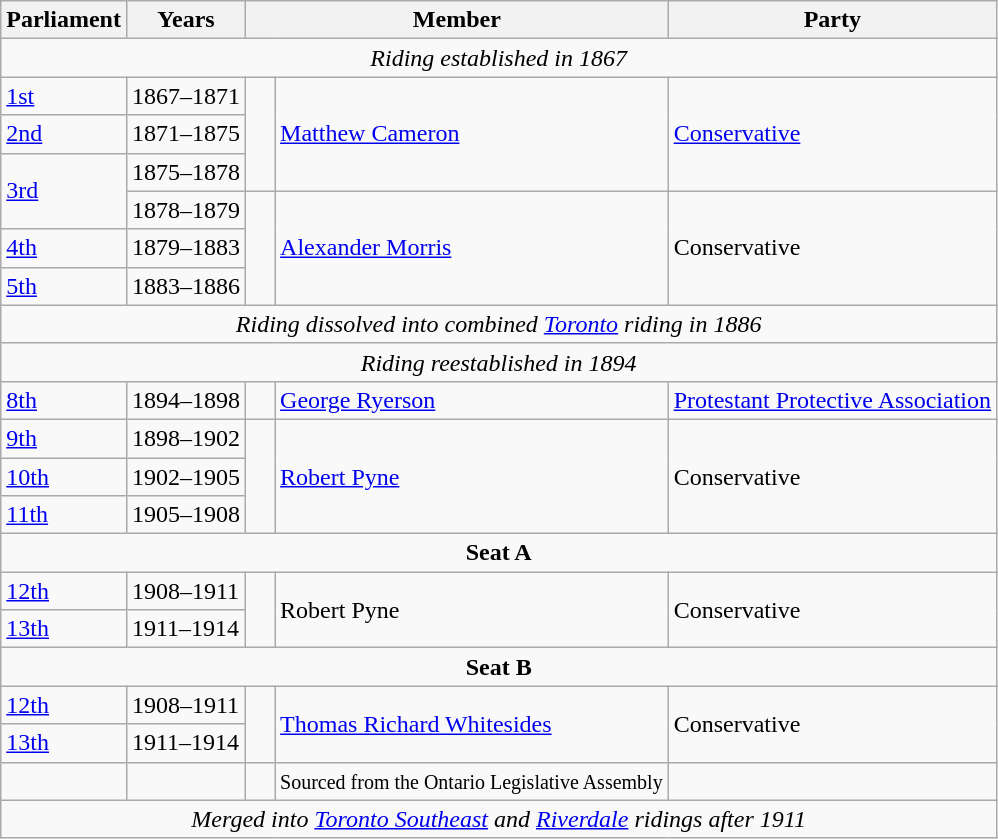<table class="wikitable">
<tr>
<th>Parliament</th>
<th>Years</th>
<th colspan="2">Member</th>
<th>Party</th>
</tr>
<tr>
<td colspan="5" align="center"><em>Riding established in 1867</em></td>
</tr>
<tr>
<td><a href='#'>1st</a></td>
<td>1867–1871</td>
<td rowspan="3" >   </td>
<td rowspan="3"><a href='#'>Matthew Cameron</a></td>
<td rowspan="3"><a href='#'>Conservative</a></td>
</tr>
<tr>
<td><a href='#'>2nd</a></td>
<td>1871–1875</td>
</tr>
<tr>
<td rowspan="2"><a href='#'>3rd</a></td>
<td>1875–1878</td>
</tr>
<tr>
<td>1878–1879</td>
<td rowspan="3" >   </td>
<td rowspan="3"><a href='#'>Alexander Morris</a></td>
<td rowspan="3">Conservative</td>
</tr>
<tr>
<td><a href='#'>4th</a></td>
<td>1879–1883</td>
</tr>
<tr>
<td><a href='#'>5th</a></td>
<td>1883–1886</td>
</tr>
<tr>
<td colspan="5" align="center"><em>Riding dissolved into combined <a href='#'>Toronto</a> riding in 1886</em></td>
</tr>
<tr>
<td colspan="5" align="center"><em>Riding reestablished in 1894</em></td>
</tr>
<tr>
<td><a href='#'>8th</a></td>
<td>1894–1898</td>
<td rowspan="1" >   </td>
<td rowspan="1"><a href='#'>George Ryerson</a></td>
<td rowspan="1"><a href='#'>Protestant Protective Association</a></td>
</tr>
<tr>
<td><a href='#'>9th</a></td>
<td>1898–1902</td>
<td rowspan="3" >   </td>
<td rowspan="3"><a href='#'>Robert Pyne</a></td>
<td rowspan="3">Conservative</td>
</tr>
<tr>
<td><a href='#'>10th</a></td>
<td>1902–1905</td>
</tr>
<tr>
<td><a href='#'>11th</a></td>
<td>1905–1908</td>
</tr>
<tr>
<td colspan="5" align="center"><strong>Seat A</strong></td>
</tr>
<tr>
<td><a href='#'>12th</a></td>
<td>1908–1911</td>
<td rowspan="2" >   </td>
<td rowspan="2">Robert Pyne</td>
<td rowspan="2">Conservative</td>
</tr>
<tr>
<td><a href='#'>13th</a></td>
<td>1911–1914</td>
</tr>
<tr>
<td colspan="5" align="center"><strong>Seat B</strong></td>
</tr>
<tr>
<td><a href='#'>12th</a></td>
<td>1908–1911</td>
<td rowspan="2" >   </td>
<td rowspan="2"><a href='#'>Thomas Richard Whitesides</a></td>
<td rowspan="2">Conservative</td>
</tr>
<tr>
<td><a href='#'>13th</a></td>
<td>1911–1914</td>
</tr>
<tr>
<td></td>
<td></td>
<td></td>
<td><small>Sourced from the Ontario Legislative Assembly</small></td>
<td></td>
</tr>
<tr>
<td colspan="5" align="center"><em>Merged into <a href='#'>Toronto Southeast</a> and <a href='#'>Riverdale</a> ridings after 1911</em></td>
</tr>
</table>
